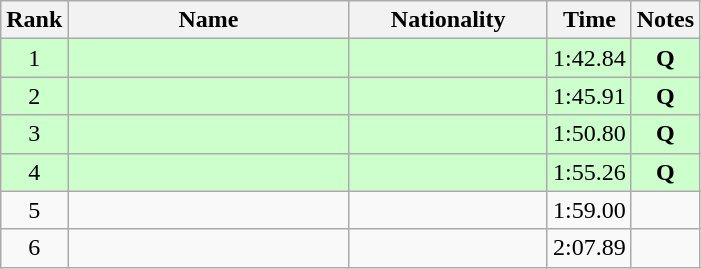<table class="wikitable sortable" style="text-align:center">
<tr>
<th>Rank</th>
<th style="width:180px">Name</th>
<th style="width:125px">Nationality</th>
<th>Time</th>
<th>Notes</th>
</tr>
<tr style="background:#cfc;">
<td>1</td>
<td style="text-align:left;"></td>
<td style="text-align:left;"></td>
<td>1:42.84</td>
<td><strong>Q</strong></td>
</tr>
<tr style="background:#cfc;">
<td>2</td>
<td style="text-align:left;"></td>
<td style="text-align:left;"></td>
<td>1:45.91</td>
<td><strong>Q</strong></td>
</tr>
<tr style="background:#cfc;">
<td>3</td>
<td style="text-align:left;"></td>
<td style="text-align:left;"></td>
<td>1:50.80</td>
<td><strong>Q</strong></td>
</tr>
<tr style="background:#cfc;">
<td>4</td>
<td style="text-align:left;"></td>
<td style="text-align:left;"></td>
<td>1:55.26</td>
<td><strong>Q</strong></td>
</tr>
<tr>
<td>5</td>
<td style="text-align:left;"></td>
<td style="text-align:left;"></td>
<td>1:59.00</td>
<td></td>
</tr>
<tr>
<td>6</td>
<td style="text-align:left;"></td>
<td style="text-align:left;"></td>
<td>2:07.89</td>
<td></td>
</tr>
</table>
